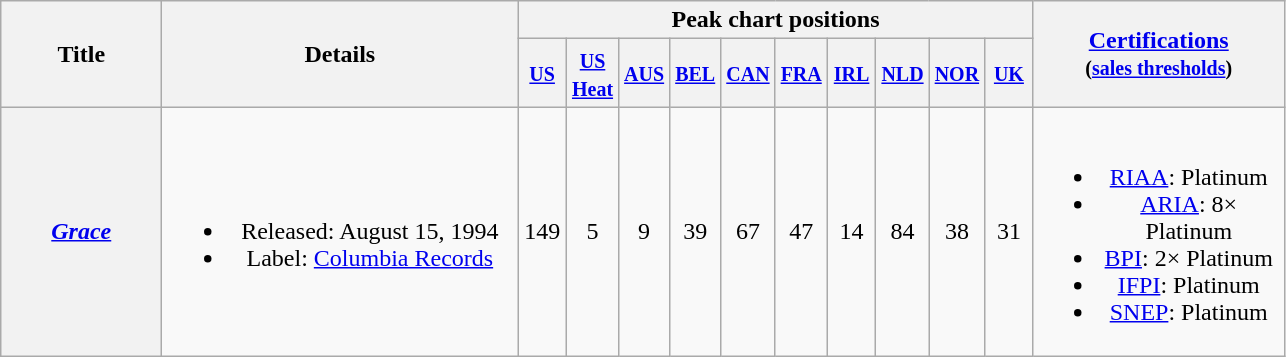<table class="wikitable plainrowheaders" style="text-align:center;">
<tr>
<th width="100" rowspan="2">Title</th>
<th width="230" rowspan="2">Details</th>
<th colspan="10">Peak chart positions</th>
<th width="160" rowspan="2"><a href='#'>Certifications</a><br><small>(<a href='#'>sales thresholds</a>)</small></th>
</tr>
<tr style="line-height:1.2">
<th width="25"><small><a href='#'>US</a><br></small></th>
<th width="25"><small><a href='#'>US Heat</a><br></small></th>
<th width="25"><small><a href='#'>AUS</a><br></small></th>
<th width="25"><small><a href='#'>BEL</a><br></small></th>
<th width="25"><small><a href='#'>CAN</a><br></small></th>
<th width="25"><small><a href='#'>FRA</a><br></small></th>
<th width="25"><small><a href='#'>IRL</a><br></small></th>
<th width="25"><small><a href='#'>NLD</a><br></small></th>
<th width="25"><small><a href='#'>NOR</a><br></small></th>
<th width="25"><small><a href='#'>UK</a><br></small></th>
</tr>
<tr>
<th scope="row"><em><a href='#'>Grace</a></em></th>
<td><br><ul><li>Released: August 15, 1994</li><li>Label: <a href='#'>Columbia Records</a></li></ul></td>
<td>149</td>
<td>5</td>
<td>9</td>
<td>39</td>
<td>67</td>
<td>47</td>
<td>14</td>
<td>84</td>
<td>38</td>
<td>31</td>
<td><br><ul><li><a href='#'>RIAA</a>: Platinum</li><li><a href='#'>ARIA</a>: 8× Platinum</li><li><a href='#'>BPI</a>: 2× Platinum</li><li><a href='#'>IFPI</a>: Platinum</li><li><a href='#'>SNEP</a>: Platinum</li></ul></td>
</tr>
</table>
